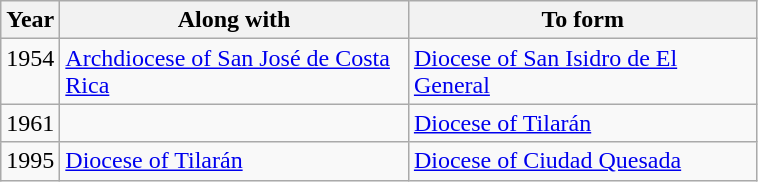<table class="wikitable">
<tr>
<th>Year</th>
<th width="225">Along with</th>
<th width="225">To form</th>
</tr>
<tr valign="top">
<td>1954</td>
<td><a href='#'>Archdiocese of San José de Costa Rica</a></td>
<td><a href='#'>Diocese of San Isidro de El General</a></td>
</tr>
<tr valign=top>
<td>1961</td>
<td></td>
<td><a href='#'>Diocese of Tilarán</a></td>
</tr>
<tr valign=top>
<td>1995</td>
<td><a href='#'>Diocese of Tilarán</a></td>
<td><a href='#'>Diocese of Ciudad Quesada</a></td>
</tr>
</table>
